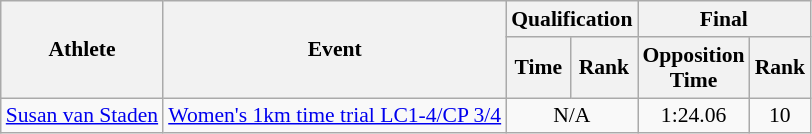<table class=wikitable style="font-size:90%">
<tr>
<th rowspan="2">Athlete</th>
<th rowspan="2">Event</th>
<th colspan="2">Qualification</th>
<th colspan="2">Final</th>
</tr>
<tr>
<th>Time</th>
<th>Rank</th>
<th>Opposition<br>Time</th>
<th>Rank</th>
</tr>
<tr>
<td><a href='#'>Susan van Staden</a></td>
<td><a href='#'>Women's 1km time trial LC1-4/CP 3/4</a></td>
<td align="center" colspan="2">N/A</td>
<td align="center">1:24.06</td>
<td align="center">10</td>
</tr>
</table>
